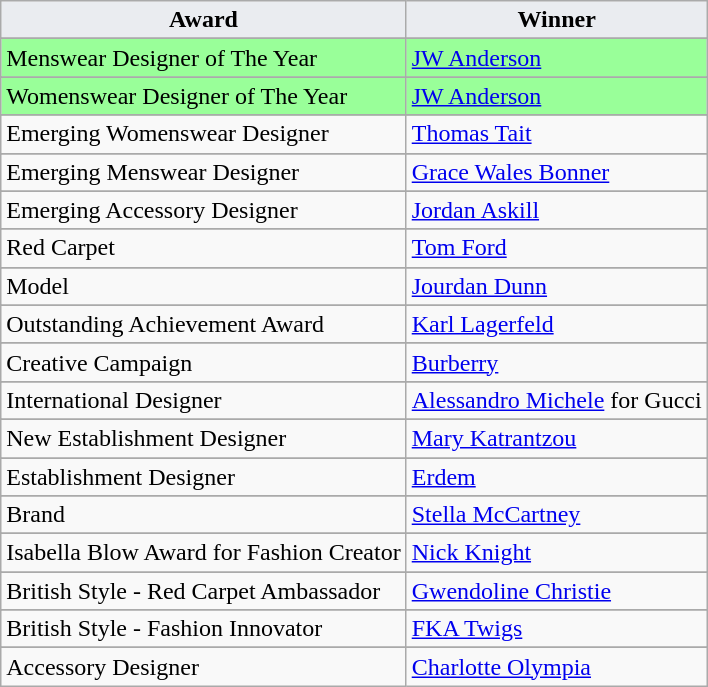<table class="wikitable">
<tr>
<th style="background:#EAECF0">Award</th>
<th style="background:#EAECF0">Winner</th>
</tr>
<tr>
</tr>
<tr>
<td style="background:#99ff99">Menswear Designer of The Year</td>
<td style="background:#99ff99"><a href='#'>JW Anderson</a></td>
</tr>
<tr>
</tr>
<tr>
<td style="background:#99ff99">Womenswear Designer of The Year</td>
<td style="background:#99ff99"><a href='#'>JW Anderson</a></td>
</tr>
<tr>
</tr>
<tr>
<td>Emerging Womenswear Designer</td>
<td><a href='#'>Thomas Tait</a></td>
</tr>
<tr>
</tr>
<tr>
<td>Emerging Menswear Designer</td>
<td><a href='#'>Grace Wales Bonner</a></td>
</tr>
<tr>
</tr>
<tr>
<td>Emerging Accessory Designer</td>
<td><a href='#'>Jordan Askill</a></td>
</tr>
<tr>
</tr>
<tr>
<td>Red Carpet</td>
<td><a href='#'>Tom Ford</a></td>
</tr>
<tr>
</tr>
<tr>
<td>Model</td>
<td><a href='#'>Jourdan Dunn</a></td>
</tr>
<tr>
</tr>
<tr>
<td>Outstanding Achievement Award</td>
<td><a href='#'>Karl Lagerfeld</a></td>
</tr>
<tr>
</tr>
<tr>
<td>Creative Campaign</td>
<td><a href='#'>Burberry</a></td>
</tr>
<tr>
</tr>
<tr>
<td>International Designer</td>
<td><a href='#'>Alessandro Michele</a> for Gucci</td>
</tr>
<tr>
</tr>
<tr>
<td>New Establishment Designer</td>
<td><a href='#'>Mary Katrantzou</a></td>
</tr>
<tr>
</tr>
<tr>
<td>Establishment Designer</td>
<td><a href='#'>Erdem</a></td>
</tr>
<tr>
</tr>
<tr>
<td>Brand</td>
<td><a href='#'>Stella McCartney</a></td>
</tr>
<tr>
</tr>
<tr>
<td>Isabella Blow Award for Fashion Creator</td>
<td><a href='#'>Nick Knight</a></td>
</tr>
<tr>
</tr>
<tr>
<td>British Style - Red Carpet Ambassador</td>
<td><a href='#'>Gwendoline Christie</a></td>
</tr>
<tr>
</tr>
<tr>
<td>British Style - Fashion Innovator</td>
<td><a href='#'>FKA Twigs</a></td>
</tr>
<tr>
</tr>
<tr>
<td>Accessory Designer</td>
<td><a href='#'>Charlotte Olympia</a></td>
</tr>
</table>
